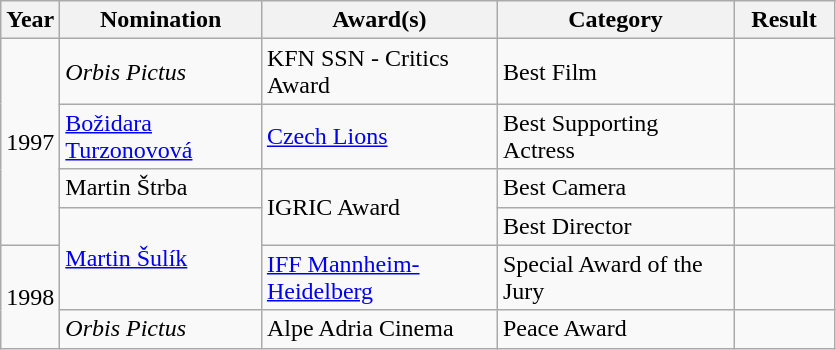<table class="wikitable">
<tr>
<th width="1">Year</th>
<th style="width:127px;">Nomination</th>
<th style="width:150px;">Award(s)</th>
<th style="width:150px;">Category</th>
<th width="60">Result</th>
</tr>
<tr>
<td rowspan="4">1997</td>
<td><em>Orbis Pictus</em></td>
<td>KFN SSN - Critics Award</td>
<td>Best Film</td>
<td></td>
</tr>
<tr>
<td><a href='#'>Božidara Turzonovová</a></td>
<td><a href='#'>Czech Lions</a></td>
<td>Best Supporting Actress</td>
<td></td>
</tr>
<tr>
<td>Martin Štrba</td>
<td rowspan="2">IGRIC Award</td>
<td>Best Camera</td>
<td></td>
</tr>
<tr>
<td rowspan="2"><a href='#'>Martin Šulík</a></td>
<td>Best Director</td>
<td></td>
</tr>
<tr>
<td rowspan="2">1998</td>
<td><a href='#'>IFF Mannheim-Heidelberg</a></td>
<td>Special Award of the Jury</td>
<td></td>
</tr>
<tr>
<td><em>Orbis Pictus</em></td>
<td>Alpe Adria Cinema</td>
<td>Peace Award</td>
<td></td>
</tr>
</table>
